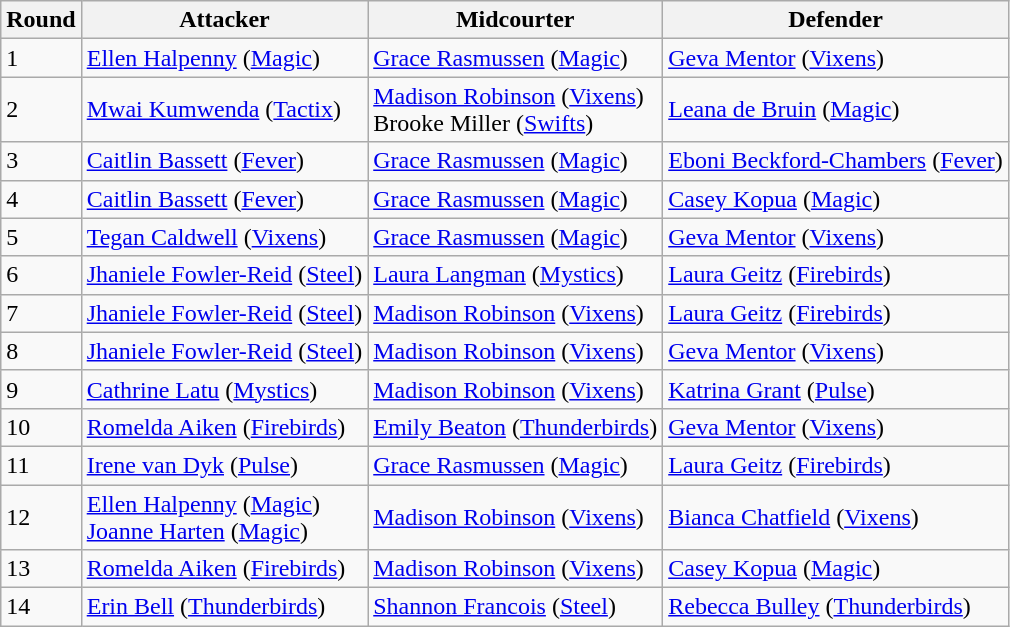<table class="wikitable collapsible">
<tr>
<th>Round</th>
<th>Attacker</th>
<th>Midcourter</th>
<th>Defender</th>
</tr>
<tr>
<td>1 </td>
<td> <a href='#'>Ellen Halpenny</a> (<a href='#'>Magic</a>)</td>
<td> <a href='#'>Grace Rasmussen</a> (<a href='#'>Magic</a>)</td>
<td> <a href='#'>Geva Mentor</a> (<a href='#'>Vixens</a>)</td>
</tr>
<tr>
<td>2 </td>
<td> <a href='#'>Mwai Kumwenda</a> (<a href='#'>Tactix</a>)</td>
<td> <a href='#'>Madison Robinson</a> (<a href='#'>Vixens</a>)<br> Brooke Miller (<a href='#'>Swifts</a>)</td>
<td> <a href='#'>Leana de Bruin</a> (<a href='#'>Magic</a>)</td>
</tr>
<tr>
<td>3 </td>
<td> <a href='#'>Caitlin Bassett</a> (<a href='#'>Fever</a>)</td>
<td> <a href='#'>Grace Rasmussen</a> (<a href='#'>Magic</a>)</td>
<td> <a href='#'>Eboni Beckford-Chambers</a> (<a href='#'>Fever</a>)</td>
</tr>
<tr>
<td>4</td>
<td> <a href='#'>Caitlin Bassett</a> (<a href='#'>Fever</a>)</td>
<td> <a href='#'>Grace Rasmussen</a> (<a href='#'>Magic</a>)</td>
<td> <a href='#'>Casey Kopua</a> (<a href='#'>Magic</a>)</td>
</tr>
<tr>
<td>5</td>
<td> <a href='#'>Tegan Caldwell</a> (<a href='#'>Vixens</a>)</td>
<td> <a href='#'>Grace Rasmussen</a> (<a href='#'>Magic</a>)</td>
<td> <a href='#'>Geva Mentor</a> (<a href='#'>Vixens</a>)</td>
</tr>
<tr>
<td>6</td>
<td> <a href='#'>Jhaniele Fowler-Reid</a> (<a href='#'>Steel</a>)</td>
<td> <a href='#'>Laura Langman</a> (<a href='#'>Mystics</a>)</td>
<td> <a href='#'>Laura Geitz</a> (<a href='#'>Firebirds</a>)</td>
</tr>
<tr>
<td>7 </td>
<td> <a href='#'>Jhaniele Fowler-Reid</a> (<a href='#'>Steel</a>)</td>
<td> <a href='#'>Madison Robinson</a> (<a href='#'>Vixens</a>)</td>
<td> <a href='#'>Laura Geitz</a> (<a href='#'>Firebirds</a>)</td>
</tr>
<tr>
<td>8 </td>
<td> <a href='#'>Jhaniele Fowler-Reid</a> (<a href='#'>Steel</a>)</td>
<td> <a href='#'>Madison Robinson</a> (<a href='#'>Vixens</a>)</td>
<td> <a href='#'>Geva Mentor</a> (<a href='#'>Vixens</a>)</td>
</tr>
<tr>
<td>9</td>
<td> <a href='#'>Cathrine Latu</a> (<a href='#'>Mystics</a>)</td>
<td> <a href='#'>Madison Robinson</a> (<a href='#'>Vixens</a>)</td>
<td> <a href='#'>Katrina Grant</a> (<a href='#'>Pulse</a>)</td>
</tr>
<tr>
<td>10</td>
<td> <a href='#'>Romelda Aiken</a> (<a href='#'>Firebirds</a>)</td>
<td> <a href='#'>Emily Beaton</a> (<a href='#'>Thunderbirds</a>)</td>
<td> <a href='#'>Geva Mentor</a> (<a href='#'>Vixens</a>)</td>
</tr>
<tr>
<td>11</td>
<td> <a href='#'>Irene van Dyk</a> (<a href='#'>Pulse</a>)</td>
<td> <a href='#'>Grace Rasmussen</a> (<a href='#'>Magic</a>)</td>
<td> <a href='#'>Laura Geitz</a> (<a href='#'>Firebirds</a>)</td>
</tr>
<tr>
<td>12</td>
<td> <a href='#'>Ellen Halpenny</a> (<a href='#'>Magic</a>)<br> <a href='#'>Joanne Harten</a> (<a href='#'>Magic</a>)</td>
<td> <a href='#'>Madison Robinson</a> (<a href='#'>Vixens</a>)</td>
<td> <a href='#'>Bianca Chatfield</a> (<a href='#'>Vixens</a>)</td>
</tr>
<tr>
<td>13</td>
<td> <a href='#'>Romelda Aiken</a> (<a href='#'>Firebirds</a>)</td>
<td> <a href='#'>Madison Robinson</a> (<a href='#'>Vixens</a>)</td>
<td> <a href='#'>Casey Kopua</a> (<a href='#'>Magic</a>)</td>
</tr>
<tr>
<td>14</td>
<td> <a href='#'>Erin Bell</a> (<a href='#'>Thunderbirds</a>)</td>
<td> <a href='#'>Shannon Francois</a> (<a href='#'>Steel</a>)</td>
<td> <a href='#'>Rebecca Bulley</a> (<a href='#'>Thunderbirds</a>)</td>
</tr>
</table>
